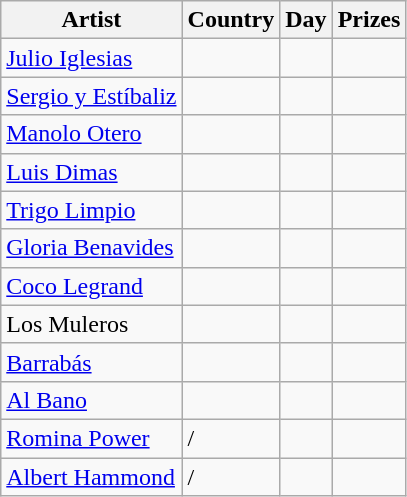<table class="wikitable">
<tr>
<th>Artist</th>
<th>Country</th>
<th>Day</th>
<th>Prizes</th>
</tr>
<tr>
<td><a href='#'>Julio Iglesias</a></td>
<td></td>
<td></td>
<td></td>
</tr>
<tr>
<td><a href='#'>Sergio y Estíbaliz</a></td>
<td></td>
<td></td>
<td></td>
</tr>
<tr>
<td><a href='#'>Manolo Otero</a></td>
<td></td>
<td></td>
<td></td>
</tr>
<tr>
<td><a href='#'>Luis Dimas</a></td>
<td></td>
<td></td>
<td></td>
</tr>
<tr>
<td><a href='#'>Trigo Limpio</a></td>
<td></td>
<td></td>
<td></td>
</tr>
<tr>
<td><a href='#'>Gloria Benavides</a></td>
<td></td>
<td></td>
<td></td>
</tr>
<tr>
<td><a href='#'>Coco Legrand</a></td>
<td></td>
<td></td>
<td></td>
</tr>
<tr>
<td>Los Muleros</td>
<td></td>
<td></td>
<td></td>
</tr>
<tr>
<td><a href='#'>Barrabás</a></td>
<td></td>
<td></td>
<td></td>
</tr>
<tr>
<td><a href='#'>Al Bano</a></td>
<td></td>
<td></td>
<td></td>
</tr>
<tr>
<td><a href='#'>Romina Power</a></td>
<td>/</td>
<td></td>
<td></td>
</tr>
<tr>
<td><a href='#'>Albert Hammond</a></td>
<td>/</td>
<td></td>
<td></td>
</tr>
</table>
